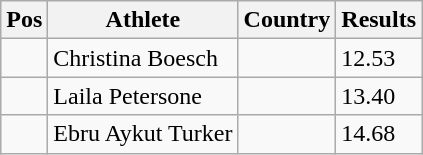<table class="wikitable">
<tr>
<th>Pos</th>
<th>Athlete</th>
<th>Country</th>
<th>Results</th>
</tr>
<tr>
<td align="center"></td>
<td>Christina Boesch</td>
<td></td>
<td>12.53</td>
</tr>
<tr>
<td align="center"></td>
<td>Laila Petersone</td>
<td></td>
<td>13.40</td>
</tr>
<tr>
<td align="center"></td>
<td>Ebru Aykut Turker</td>
<td></td>
<td>14.68</td>
</tr>
</table>
